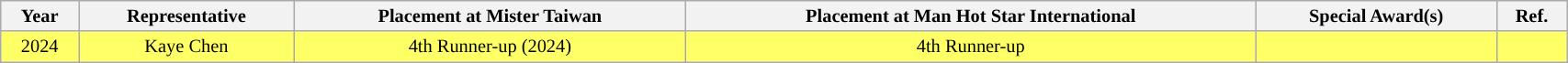<table class="wikitable sortable" style="font-size: 85%;text-align:center" width="90%">
<tr>
<th>Year</th>
<th>Representative</th>
<th>Placement at Mister Taiwan</th>
<th>Placement at Man Hot Star International</th>
<th>Special Award(s)</th>
<th>Ref.</th>
</tr>
<tr style="background-color:#FFFF66;">
<td>2024</td>
<td nowrap>Kaye Chen</td>
<td nowrap>4th Runner-up (2024)</td>
<td nowrap>4th Runner-up</td>
<td></td>
<td></td>
</tr>
</table>
